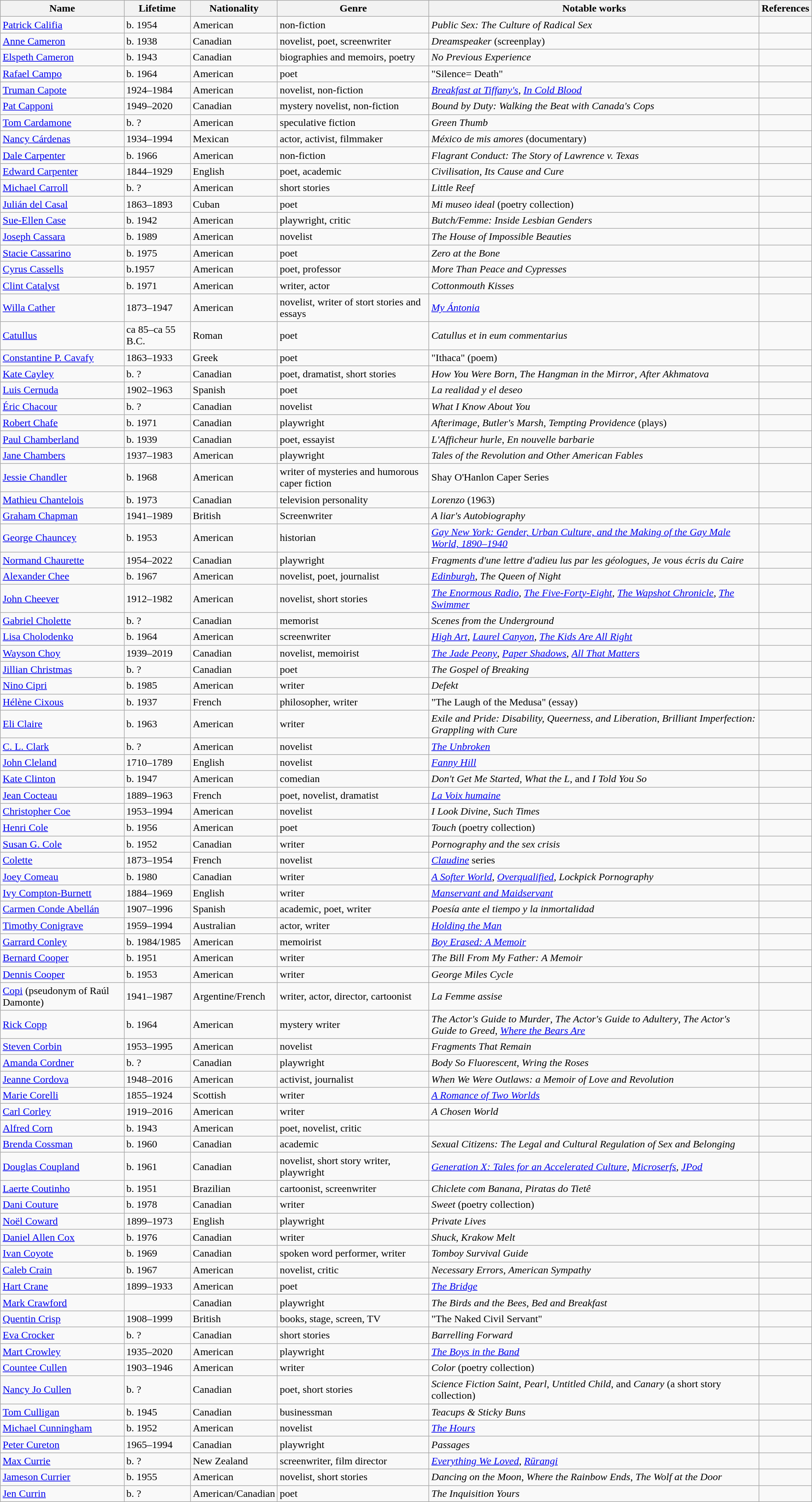<table class="wikitable" style="width:100%;">
<tr>
<th>Name</th>
<th>Lifetime</th>
<th>Nationality</th>
<th>Genre</th>
<th>Notable works</th>
<th>References</th>
</tr>
<tr>
<td><a href='#'>Patrick Califia</a></td>
<td>b. 1954</td>
<td>American</td>
<td>non-fiction</td>
<td><em>Public Sex: The Culture of Radical Sex</em></td>
<td></td>
</tr>
<tr>
<td><a href='#'>Anne Cameron</a></td>
<td>b. 1938</td>
<td>Canadian</td>
<td>novelist, poet, screenwriter</td>
<td><em>Dreamspeaker</em> (screenplay)</td>
<td></td>
</tr>
<tr>
<td><a href='#'>Elspeth Cameron</a></td>
<td>b. 1943</td>
<td>Canadian</td>
<td>biographies and memoirs, poetry</td>
<td><em>No Previous Experience</em></td>
<td></td>
</tr>
<tr>
<td><a href='#'>Rafael Campo</a></td>
<td>b. 1964</td>
<td>American</td>
<td>poet</td>
<td>"Silence= Death"</td>
<td></td>
</tr>
<tr>
<td><a href='#'>Truman Capote</a></td>
<td>1924–1984</td>
<td>American</td>
<td>novelist, non-fiction</td>
<td><em><a href='#'>Breakfast at Tiffany's</a></em>, <em><a href='#'>In Cold Blood</a></em></td>
<td></td>
</tr>
<tr>
<td><a href='#'>Pat Capponi</a></td>
<td>1949–2020</td>
<td>Canadian</td>
<td>mystery novelist, non-fiction</td>
<td><em>Bound by Duty: Walking the Beat with Canada's Cops</em></td>
<td></td>
</tr>
<tr>
<td><a href='#'>Tom Cardamone</a></td>
<td>b. ?</td>
<td>American</td>
<td>speculative fiction</td>
<td><em>Green Thumb</em></td>
<td></td>
</tr>
<tr>
<td><a href='#'>Nancy Cárdenas</a></td>
<td>1934–1994</td>
<td>Mexican</td>
<td>actor, activist, filmmaker</td>
<td><em>México de mis amores</em> (documentary)</td>
<td></td>
</tr>
<tr>
<td><a href='#'>Dale Carpenter</a></td>
<td>b. 1966</td>
<td>American</td>
<td>non-fiction</td>
<td><em>Flagrant Conduct: The Story of Lawrence v. Texas</em></td>
<td></td>
</tr>
<tr>
<td><a href='#'>Edward Carpenter</a></td>
<td>1844–1929</td>
<td>English</td>
<td>poet, academic</td>
<td><em>Civilisation, Its Cause and Cure</em></td>
<td></td>
</tr>
<tr>
<td><a href='#'>Michael Carroll</a></td>
<td>b. ?</td>
<td>American</td>
<td>short stories</td>
<td><em>Little Reef</em></td>
<td></td>
</tr>
<tr>
<td><a href='#'>Julián del Casal</a></td>
<td>1863–1893</td>
<td>Cuban</td>
<td>poet</td>
<td><em>Mi museo ideal</em> (poetry collection)</td>
<td></td>
</tr>
<tr>
<td><a href='#'>Sue-Ellen Case</a></td>
<td>b. 1942</td>
<td>American</td>
<td>playwright, critic</td>
<td><em>Butch/Femme: Inside Lesbian Genders</em></td>
<td></td>
</tr>
<tr>
<td><a href='#'>Joseph Cassara</a></td>
<td>b. 1989</td>
<td>American</td>
<td>novelist</td>
<td><em>The House of Impossible Beauties</em></td>
<td></td>
</tr>
<tr>
<td><a href='#'>Stacie Cassarino</a></td>
<td>b. 1975</td>
<td>American</td>
<td>poet</td>
<td><em>Zero at the Bone</em></td>
<td></td>
</tr>
<tr>
<td><a href='#'>Cyrus Cassells</a></td>
<td>b.1957</td>
<td>American</td>
<td>poet, professor</td>
<td><em>More Than Peace and Cypresses</em></td>
<td></td>
</tr>
<tr>
<td><a href='#'>Clint Catalyst</a></td>
<td>b. 1971</td>
<td>American</td>
<td>writer, actor</td>
<td><em>Cottonmouth Kisses</em></td>
<td></td>
</tr>
<tr>
<td><a href='#'>Willa Cather</a></td>
<td>1873–1947</td>
<td>American</td>
<td>novelist, writer of stort stories and essays</td>
<td><em><a href='#'>My Ántonia</a></em></td>
<td></td>
</tr>
<tr>
<td><a href='#'>Catullus</a></td>
<td>ca 85–ca 55 B.C.</td>
<td>Roman</td>
<td>poet</td>
<td><em>Catullus et in eum commentarius</em></td>
<td></td>
</tr>
<tr>
<td><a href='#'>Constantine P. Cavafy</a></td>
<td>1863–1933</td>
<td>Greek</td>
<td>poet</td>
<td>"Ithaca" (poem)</td>
<td></td>
</tr>
<tr>
<td><a href='#'>Kate Cayley</a></td>
<td>b. ?</td>
<td>Canadian</td>
<td>poet, dramatist, short stories</td>
<td><em>How You Were Born</em>, <em>The Hangman in the Mirror</em>, <em>After Akhmatova</em></td>
<td></td>
</tr>
<tr>
<td><a href='#'>Luis Cernuda</a></td>
<td>1902–1963</td>
<td>Spanish</td>
<td>poet</td>
<td><em>La realidad y el deseo</em></td>
<td></td>
</tr>
<tr>
<td><a href='#'>Éric Chacour</a></td>
<td>b. ?</td>
<td>Canadian</td>
<td>novelist</td>
<td><em>What I Know About You</em></td>
<td></td>
</tr>
<tr>
<td><a href='#'>Robert Chafe</a></td>
<td>b. 1971</td>
<td>Canadian</td>
<td>playwright</td>
<td><em>Afterimage</em>, <em>Butler's Marsh</em>, <em>Tempting Providence</em> (plays)</td>
<td></td>
</tr>
<tr>
<td><a href='#'>Paul Chamberland</a></td>
<td>b. 1939</td>
<td>Canadian</td>
<td>poet, essayist</td>
<td><em>L'Afficheur hurle</em>, <em>En nouvelle barbarie</em></td>
<td></td>
</tr>
<tr>
<td><a href='#'>Jane Chambers</a></td>
<td>1937–1983</td>
<td>American</td>
<td>playwright</td>
<td><em>Tales of the Revolution and Other American Fables</em></td>
<td></td>
</tr>
<tr>
<td><a href='#'>Jessie Chandler</a></td>
<td>b. 1968</td>
<td>American</td>
<td>writer of mysteries and humorous caper fiction</td>
<td>Shay O'Hanlon Caper Series</td>
<td></td>
</tr>
<tr>
<td><a href='#'>Mathieu Chantelois</a></td>
<td>b. 1973</td>
<td>Canadian</td>
<td>television personality</td>
<td><em>Lorenzo</em> (1963)</td>
<td></td>
</tr>
<tr>
<td><a href='#'>Graham Chapman</a></td>
<td>1941–1989</td>
<td>British</td>
<td>Screenwriter</td>
<td><em> A liar's Autobiography</em></td>
<td></td>
</tr>
<tr>
<td><a href='#'>George Chauncey</a></td>
<td>b. 1953</td>
<td>American</td>
<td>historian</td>
<td><em><a href='#'>Gay New York: Gender, Urban Culture, and the Making of the Gay Male World, 1890–1940</a></em></td>
<td></td>
</tr>
<tr>
<td><a href='#'>Normand Chaurette</a></td>
<td>1954–2022</td>
<td>Canadian</td>
<td>playwright</td>
<td><em>Fragments d'une lettre d'adieu lus par les géologues</em>, <em>Je vous écris du Caire</em></td>
<td></td>
</tr>
<tr>
<td><a href='#'>Alexander Chee</a></td>
<td>b. 1967</td>
<td>American</td>
<td>novelist, poet, journalist</td>
<td><a href='#'><em>Edinburgh</em></a>, <em>The Queen of Night</em></td>
<td></td>
</tr>
<tr>
<td><a href='#'>John Cheever</a></td>
<td>1912–1982</td>
<td>American</td>
<td>novelist, short stories</td>
<td><em><a href='#'>The Enormous Radio</a>, <a href='#'>The Five-Forty-Eight</a>, <a href='#'>The Wapshot Chronicle</a>, <a href='#'>The Swimmer</a></em></td>
<td></td>
</tr>
<tr>
<td><a href='#'>Gabriel Cholette</a></td>
<td>b. ?</td>
<td>Canadian</td>
<td>memorist</td>
<td><em>Scenes from the Underground</em></td>
<td></td>
</tr>
<tr>
<td><a href='#'>Lisa Cholodenko</a></td>
<td>b. 1964</td>
<td>American</td>
<td>screenwriter</td>
<td><em><a href='#'>High Art</a>, <a href='#'>Laurel Canyon</a>, <a href='#'>The Kids Are All Right</a></em></td>
<td></td>
</tr>
<tr>
<td><a href='#'>Wayson Choy</a></td>
<td>1939–2019</td>
<td>Canadian</td>
<td>novelist, memoirist</td>
<td><em><a href='#'>The Jade Peony</a></em>, <em><a href='#'>Paper Shadows</a></em>, <em> <a href='#'>All That Matters</a></em></td>
<td></td>
</tr>
<tr>
<td><a href='#'>Jillian Christmas</a></td>
<td>b. ?</td>
<td>Canadian</td>
<td>poet</td>
<td><em>The Gospel of Breaking</em></td>
<td></td>
</tr>
<tr>
<td><a href='#'>Nino Cipri</a></td>
<td>b. 1985</td>
<td>American</td>
<td>writer</td>
<td><em>Defekt</em></td>
<td></td>
</tr>
<tr>
<td><a href='#'>Hélène Cixous</a></td>
<td>b. 1937</td>
<td>French</td>
<td>philosopher, writer</td>
<td>"The Laugh of the Medusa" (essay)</td>
<td></td>
</tr>
<tr>
<td><a href='#'>Eli Claire</a></td>
<td>b. 1963</td>
<td>American</td>
<td>writer</td>
<td><em>Exile and Pride: Disability, Queerness, and Liberation</em>, <em>Brilliant Imperfection: Grappling with Cure</em></td>
<td></td>
</tr>
<tr>
<td><a href='#'>C. L. Clark</a></td>
<td>b. ?</td>
<td>American</td>
<td>novelist</td>
<td><em><a href='#'>The Unbroken</a></em></td>
<td></td>
</tr>
<tr>
<td><a href='#'>John Cleland</a></td>
<td>1710–1789</td>
<td>English</td>
<td>novelist</td>
<td><em><a href='#'>Fanny Hill</a></em></td>
<td></td>
</tr>
<tr>
<td><a href='#'>Kate Clinton</a></td>
<td>b. 1947</td>
<td>American</td>
<td>comedian</td>
<td><em>Don't Get Me Started, What the L,</em> and <em>I Told You So</em></td>
<td></td>
</tr>
<tr>
<td><a href='#'>Jean Cocteau</a></td>
<td>1889–1963</td>
<td>French</td>
<td>poet, novelist, dramatist</td>
<td><em><a href='#'>La Voix humaine</a></em></td>
<td></td>
</tr>
<tr>
<td><a href='#'>Christopher Coe</a></td>
<td>1953–1994</td>
<td>American</td>
<td>novelist</td>
<td><em>I Look Divine</em>, <em>Such Times</em></td>
<td></td>
</tr>
<tr>
<td><a href='#'>Henri Cole</a></td>
<td>b. 1956</td>
<td>American</td>
<td>poet</td>
<td><em>Touch</em> (poetry collection)</td>
<td></td>
</tr>
<tr>
<td><a href='#'>Susan G. Cole</a></td>
<td>b. 1952</td>
<td>Canadian</td>
<td>writer</td>
<td><em>Pornography and the sex crisis</em></td>
<td></td>
</tr>
<tr>
<td><a href='#'>Colette</a></td>
<td>1873–1954</td>
<td>French</td>
<td>novelist</td>
<td><em><a href='#'>Claudine</a></em> series</td>
<td></td>
</tr>
<tr>
<td><a href='#'>Joey Comeau</a></td>
<td>b. 1980</td>
<td>Canadian</td>
<td>writer</td>
<td><em><a href='#'>A Softer World</a></em>, <em><a href='#'>Overqualified</a></em>, <em>Lockpick Pornography</em></td>
<td></td>
</tr>
<tr>
<td><a href='#'>Ivy Compton-Burnett</a></td>
<td>1884–1969</td>
<td>English</td>
<td>writer</td>
<td><em><a href='#'>Manservant and Maidservant</a></em></td>
<td></td>
</tr>
<tr>
<td><a href='#'>Carmen Conde Abellán</a></td>
<td>1907–1996</td>
<td>Spanish</td>
<td>academic, poet, writer</td>
<td><em>Poesía ante el tiempo y la inmortalidad</em></td>
<td></td>
</tr>
<tr>
<td><a href='#'>Timothy Conigrave</a></td>
<td>1959–1994</td>
<td>Australian</td>
<td>actor, writer</td>
<td><em><a href='#'>Holding the Man</a></em></td>
<td></td>
</tr>
<tr>
<td><a href='#'>Garrard Conley</a></td>
<td>b. 1984/1985</td>
<td>American</td>
<td>memoirist</td>
<td><em><a href='#'>Boy Erased: A Memoir</a></em></td>
<td></td>
</tr>
<tr>
<td><a href='#'>Bernard Cooper</a></td>
<td>b. 1951</td>
<td>American</td>
<td>writer</td>
<td><em>The Bill From My Father: A Memoir</em></td>
<td></td>
</tr>
<tr>
<td><a href='#'>Dennis Cooper</a></td>
<td>b. 1953</td>
<td>American</td>
<td>writer</td>
<td><em>George Miles Cycle</em></td>
<td></td>
</tr>
<tr>
<td><a href='#'>Copi</a> (pseudonym of Raúl Damonte)</td>
<td>1941–1987</td>
<td>Argentine/French</td>
<td>writer, actor, director, cartoonist</td>
<td><em>La Femme assise</em></td>
<td></td>
</tr>
<tr>
<td><a href='#'>Rick Copp</a></td>
<td>b. 1964</td>
<td>American</td>
<td>mystery writer</td>
<td><em>The Actor's Guide to Murder</em>, <em>The Actor's Guide to Adultery</em>, <em>The Actor's Guide to Greed</em>, <em><a href='#'>Where the Bears Are</a></em></td>
<td></td>
</tr>
<tr>
<td><a href='#'>Steven Corbin</a></td>
<td>1953–1995</td>
<td>American</td>
<td>novelist</td>
<td><em>Fragments That Remain</em></td>
<td></td>
</tr>
<tr>
<td><a href='#'>Amanda Cordner</a></td>
<td>b. ?</td>
<td>Canadian</td>
<td>playwright</td>
<td><em>Body So Fluorescent</em>, <em>Wring the Roses</em></td>
<td></td>
</tr>
<tr>
<td><a href='#'>Jeanne Cordova</a></td>
<td>1948–2016</td>
<td>American</td>
<td>activist, journalist</td>
<td><em>When We Were Outlaws: a Memoir of Love and Revolution</em></td>
<td></td>
</tr>
<tr>
<td><a href='#'>Marie Corelli</a></td>
<td>1855–1924</td>
<td>Scottish</td>
<td>writer</td>
<td><em><a href='#'>A Romance of Two Worlds</a></em></td>
<td></td>
</tr>
<tr>
<td><a href='#'>Carl Corley</a></td>
<td>1919–2016</td>
<td>American</td>
<td>writer</td>
<td><em>A Chosen World</em></td>
<td></td>
</tr>
<tr>
<td><a href='#'>Alfred Corn</a></td>
<td>b. 1943</td>
<td>American</td>
<td>poet, novelist, critic</td>
<td></td>
<td></td>
</tr>
<tr>
<td><a href='#'>Brenda Cossman</a></td>
<td>b. 1960</td>
<td>Canadian</td>
<td>academic</td>
<td><em>Sexual Citizens: The Legal and Cultural Regulation of Sex and Belonging</em></td>
<td></td>
</tr>
<tr>
<td><a href='#'>Douglas Coupland</a></td>
<td>b. 1961</td>
<td>Canadian</td>
<td>novelist, short story writer, playwright</td>
<td><em><a href='#'>Generation X: Tales for an Accelerated Culture</a>, <a href='#'>Microserfs</a>, <a href='#'>JPod</a></em></td>
<td></td>
</tr>
<tr>
<td><a href='#'>Laerte Coutinho</a></td>
<td>b. 1951</td>
<td>Brazilian</td>
<td>cartoonist, screenwriter</td>
<td><em>Chiclete com Banana, Piratas do</em> <em>Tietê</em></td>
<td></td>
</tr>
<tr>
<td><a href='#'>Dani Couture</a></td>
<td>b. 1978</td>
<td>Canadian</td>
<td>writer</td>
<td><em>Sweet</em> (poetry collection)</td>
<td></td>
</tr>
<tr>
<td><a href='#'>Noël Coward</a></td>
<td>1899–1973</td>
<td>English</td>
<td>playwright</td>
<td><em>Private Lives</em></td>
<td></td>
</tr>
<tr>
<td><a href='#'>Daniel Allen Cox</a></td>
<td>b. 1976</td>
<td>Canadian</td>
<td>writer</td>
<td><em>Shuck</em>, <em>Krakow Melt</em></td>
<td></td>
</tr>
<tr>
<td><a href='#'>Ivan Coyote</a></td>
<td>b. 1969</td>
<td>Canadian</td>
<td>spoken word performer, writer</td>
<td><em>Tomboy Survival Guide</em></td>
<td></td>
</tr>
<tr>
<td><a href='#'>Caleb Crain</a></td>
<td>b. 1967</td>
<td>American</td>
<td>novelist, critic</td>
<td><em>Necessary Errors</em>, <em>American Sympathy</em></td>
<td></td>
</tr>
<tr>
<td><a href='#'>Hart Crane</a></td>
<td>1899–1933</td>
<td>American</td>
<td>poet</td>
<td><em><a href='#'>The Bridge</a></em></td>
<td></td>
</tr>
<tr>
<td><a href='#'>Mark Crawford</a></td>
<td></td>
<td>Canadian</td>
<td>playwright</td>
<td><em>The Birds and the Bees</em>, <em>Bed and Breakfast</em></td>
<td></td>
</tr>
<tr>
<td><a href='#'>Quentin Crisp</a></td>
<td>1908–1999</td>
<td>British</td>
<td>books, stage, screen, TV</td>
<td>"The Naked Civil Servant"</td>
<td></td>
</tr>
<tr>
<td><a href='#'>Eva Crocker</a></td>
<td>b. ?</td>
<td>Canadian</td>
<td>short stories</td>
<td><em>Barrelling Forward</em></td>
<td></td>
</tr>
<tr>
<td><a href='#'>Mart Crowley</a></td>
<td>1935–2020</td>
<td>American</td>
<td>playwright</td>
<td><em><a href='#'>The Boys in the Band</a></em></td>
<td></td>
</tr>
<tr>
<td><a href='#'>Countee Cullen</a></td>
<td>1903–1946</td>
<td>American</td>
<td>writer</td>
<td><em>Color</em> (poetry collection)</td>
<td></td>
</tr>
<tr>
<td><a href='#'>Nancy Jo Cullen</a></td>
<td>b. ?</td>
<td>Canadian</td>
<td>poet, short stories</td>
<td><em>Science Fiction Saint</em>, <em>Pearl</em>, <em>Untitled Child</em>, and <em>Canary</em> (a short story collection)</td>
<td></td>
</tr>
<tr>
<td><a href='#'>Tom Culligan</a></td>
<td>b. 1945</td>
<td>Canadian</td>
<td>businessman</td>
<td><em>Teacups & Sticky Buns</em></td>
<td></td>
</tr>
<tr>
<td><a href='#'>Michael Cunningham</a></td>
<td>b. 1952</td>
<td>American</td>
<td>novelist</td>
<td><em><a href='#'>The Hours</a></em></td>
<td></td>
</tr>
<tr>
<td><a href='#'>Peter Cureton</a></td>
<td>1965–1994</td>
<td>Canadian</td>
<td>playwright</td>
<td><em>Passages</em></td>
<td></td>
</tr>
<tr>
<td><a href='#'>Max Currie</a></td>
<td>b. ?</td>
<td>New Zealand</td>
<td>screenwriter, film director</td>
<td><em><a href='#'>Everything We Loved</a></em>, <em><a href='#'>Rūrangi</a></em></td>
<td></td>
</tr>
<tr>
<td><a href='#'>Jameson Currier</a></td>
<td>b. 1955</td>
<td>American</td>
<td>novelist, short stories</td>
<td><em>Dancing on the Moon</em>, <em>Where the Rainbow Ends</em>, <em>The Wolf at the Door</em></td>
<td></td>
</tr>
<tr>
<td><a href='#'>Jen Currin</a></td>
<td>b. ?</td>
<td>American/Canadian</td>
<td>poet</td>
<td><em>The Inquisition Yours</em></td>
<td></td>
</tr>
</table>
